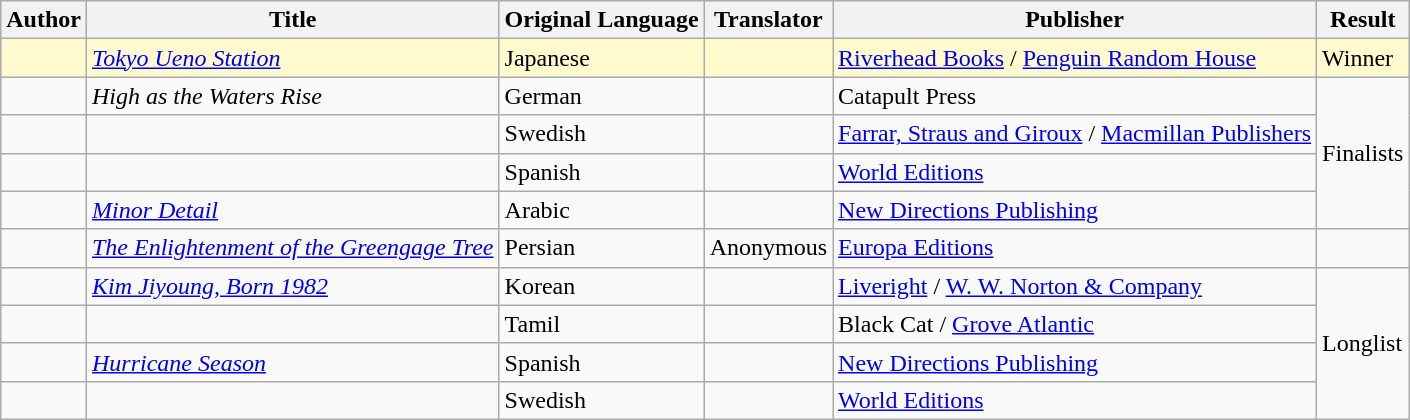<table class="wikitable">
<tr>
<th>Author</th>
<th>Title</th>
<th>Original Language</th>
<th>Translator</th>
<th>Publisher</th>
<th>Result</th>
</tr>
<tr style=background:LemonChiffon; color:black>
<td></td>
<td><em><a href='#'>Tokyo Ueno Station</a></em></td>
<td>Japanese</td>
<td></td>
<td><a href='#'>Riverhead Books</a> / <a href='#'>Penguin Random House</a></td>
<td>Winner</td>
</tr>
<tr>
<td></td>
<td><em>High as the Waters Rise</em></td>
<td>German</td>
<td></td>
<td>Catapult Press</td>
<td rowspan="4">Finalists</td>
</tr>
<tr>
<td></td>
<td><em></em></td>
<td>Swedish</td>
<td></td>
<td><a href='#'>Farrar, Straus and Giroux</a> / <a href='#'>Macmillan Publishers</a></td>
</tr>
<tr>
<td></td>
<td><em></em></td>
<td>Spanish</td>
<td></td>
<td><a href='#'>World Editions</a></td>
</tr>
<tr>
<td></td>
<td><em><a href='#'>Minor Detail</a></em></td>
<td>Arabic</td>
<td></td>
<td><a href='#'>New Directions Publishing</a></td>
</tr>
<tr>
<td></td>
<td><em><a href='#'>The Enlightenment of the Greengage Tree</a></em></td>
<td>Persian</td>
<td>Anonymous</td>
<td><a href='#'>Europa Editions</a></td>
<td></td>
</tr>
<tr>
<td></td>
<td><em><a href='#'>Kim Jiyoung, Born 1982</a></em></td>
<td>Korean</td>
<td></td>
<td><a href='#'>Liveright</a> / <a href='#'>W. W. Norton & Company</a></td>
<td rowspan="4">Longlist</td>
</tr>
<tr>
<td></td>
<td><em></em></td>
<td>Tamil</td>
<td></td>
<td>Black Cat / <a href='#'>Grove Atlantic</a></td>
</tr>
<tr>
<td></td>
<td><em><a href='#'>Hurricane Season</a></em></td>
<td>Spanish</td>
<td></td>
<td><a href='#'>New Directions Publishing</a></td>
</tr>
<tr>
<td></td>
<td><em></em></td>
<td>Swedish</td>
<td></td>
<td><a href='#'>World Editions</a></td>
</tr>
</table>
